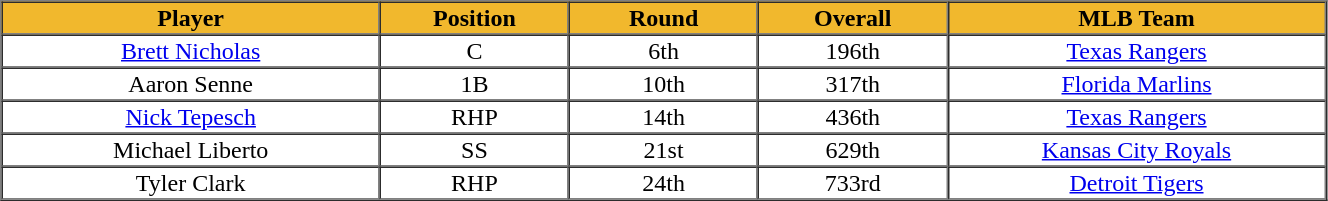<table cellpadding="1" border="1" cellspacing="0" width="70%">
<tr>
<th bgcolor="#F1B82D" width="20%"><span>Player</span></th>
<th bgcolor="#F1B82D" width="10%"><span>Position</span></th>
<th bgcolor="#F1B82D" width="10%"><span>Round</span></th>
<th bgcolor="#F1B82D" width="10%"><span>Overall</span></th>
<th bgcolor="#F1B82D" width="20%"><span>MLB Team</span></th>
</tr>
<tr align="center">
<td><a href='#'>Brett Nicholas</a></td>
<td>C</td>
<td>6th</td>
<td>196th</td>
<td><a href='#'>Texas Rangers</a></td>
</tr>
<tr align="center">
<td>Aaron Senne</td>
<td>1B</td>
<td>10th</td>
<td>317th</td>
<td><a href='#'>Florida Marlins</a></td>
</tr>
<tr align="center">
<td><a href='#'>Nick Tepesch</a></td>
<td>RHP</td>
<td>14th</td>
<td>436th</td>
<td><a href='#'>Texas Rangers</a></td>
</tr>
<tr align="center">
<td>Michael Liberto</td>
<td>SS</td>
<td>21st</td>
<td>629th</td>
<td><a href='#'>Kansas City Royals</a></td>
</tr>
<tr align="center">
<td>Tyler Clark</td>
<td>RHP</td>
<td>24th</td>
<td>733rd</td>
<td><a href='#'>Detroit Tigers</a></td>
</tr>
<tr>
</tr>
</table>
